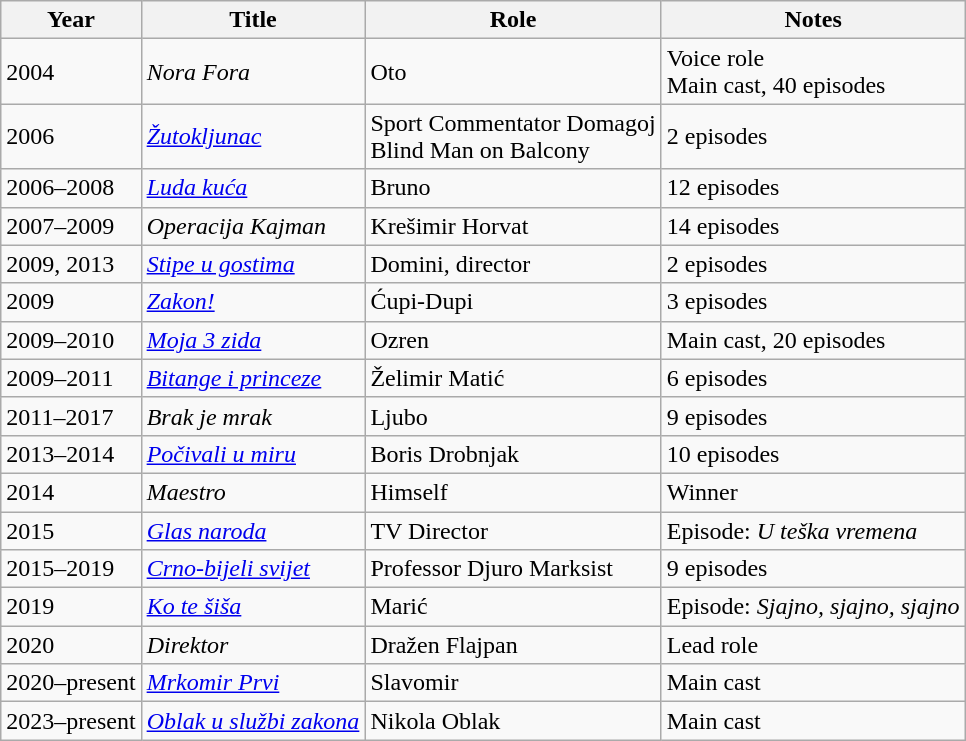<table class="wikitable sortable">
<tr>
<th>Year</th>
<th>Title</th>
<th>Role</th>
<th class="unsortable">Notes</th>
</tr>
<tr>
<td>2004</td>
<td><em>Nora Fora</em></td>
<td>Oto</td>
<td>Voice role<br>Main cast, 40 episodes</td>
</tr>
<tr>
<td>2006</td>
<td><em><a href='#'>Žutokljunac</a></em></td>
<td>Sport Commentator Domagoj<br>Blind Man on Balcony</td>
<td>2 episodes</td>
</tr>
<tr>
<td>2006–2008</td>
<td><em><a href='#'>Luda kuća</a></em></td>
<td>Bruno</td>
<td>12 episodes</td>
</tr>
<tr>
<td>2007–2009</td>
<td><em>Operacija Kajman</em></td>
<td>Krešimir Horvat</td>
<td>14 episodes</td>
</tr>
<tr>
<td>2009, 2013</td>
<td><em><a href='#'>Stipe u gostima</a></em></td>
<td>Domini, director</td>
<td>2 episodes</td>
</tr>
<tr>
<td>2009</td>
<td><em><a href='#'>Zakon!</a></em></td>
<td>Ćupi-Dupi</td>
<td>3 episodes</td>
</tr>
<tr>
<td>2009–2010</td>
<td><em><a href='#'>Moja 3 zida</a></em></td>
<td>Ozren</td>
<td>Main cast, 20 episodes</td>
</tr>
<tr>
<td>2009–2011</td>
<td><em><a href='#'>Bitange i princeze</a></em></td>
<td>Želimir Matić</td>
<td>6 episodes</td>
</tr>
<tr>
<td>2011–2017</td>
<td><em>Brak je mrak</em></td>
<td>Ljubo</td>
<td>9 episodes</td>
</tr>
<tr>
<td>2013–2014</td>
<td><em><a href='#'>Počivali u miru</a></em></td>
<td>Boris Drobnjak</td>
<td>10 episodes</td>
</tr>
<tr>
<td>2014</td>
<td><em>Maestro</em></td>
<td>Himself</td>
<td>Winner</td>
</tr>
<tr>
<td>2015</td>
<td><em><a href='#'>Glas naroda</a></em></td>
<td>TV Director</td>
<td>Episode: <em>U teška vremena</em></td>
</tr>
<tr>
<td>2015–2019</td>
<td><em><a href='#'>Crno-bijeli svijet</a></em></td>
<td>Professor Djuro Marksist</td>
<td>9 episodes</td>
</tr>
<tr>
<td>2019</td>
<td><em><a href='#'>Ko te šiša</a></em></td>
<td>Marić</td>
<td>Episode: <em>Sjajno, sjajno, sjajno</em></td>
</tr>
<tr>
<td>2020</td>
<td><em>Direktor</em></td>
<td>Dražen Flajpan</td>
<td>Lead role</td>
</tr>
<tr>
<td>2020–present</td>
<td><em><a href='#'>Mrkomir Prvi</a></em></td>
<td>Slavomir</td>
<td>Main cast</td>
</tr>
<tr>
<td>2023–present</td>
<td><em><a href='#'>Oblak u službi zakona</a></em></td>
<td>Nikola Oblak</td>
<td>Main cast</td>
</tr>
</table>
